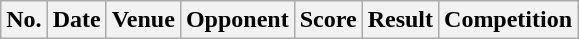<table class="wikitable sortable">
<tr>
<th scope="col">No.</th>
<th scope="col">Date</th>
<th scope="col">Venue</th>
<th scope="col">Opponent</th>
<th scope="col">Score</th>
<th scope="col">Result</th>
<th scope="col">Competition<br>



</th>
</tr>
</table>
